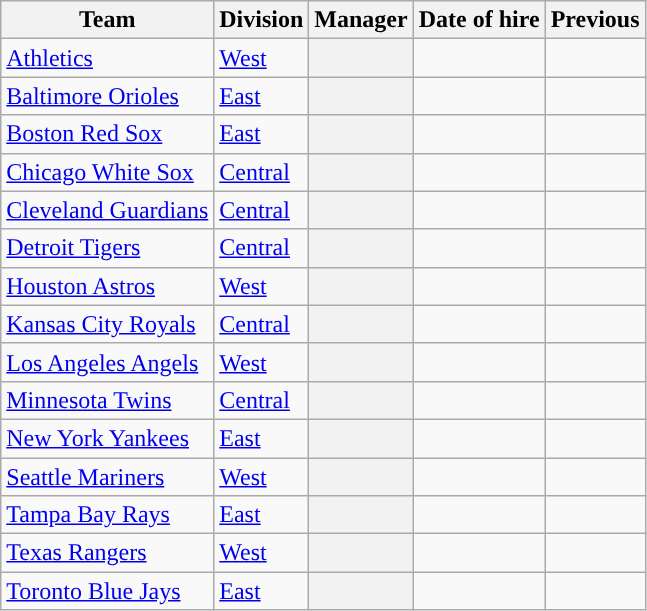<table class="wikitable sortable plainrowheaders">
<tr>
<th scope="col">Team</th>
<th scope="col">Division</th>
<th scope="col">Manager</th>
<th scope="col">Date of hire</th>
<th scope="col">Previous</th>
</tr>
<tr>
<td><a href='#'>Athletics</a></td>
<td><a href='#'>West</a></td>
<th scope="row"></th>
<td></td>
<td></td>
</tr>
<tr>
<td><a href='#'>Baltimore Orioles</a></td>
<td><a href='#'>East</a></td>
<th scope="row"></th>
<td></td>
<td></td>
</tr>
<tr>
<td><a href='#'>Boston Red Sox</a></td>
<td><a href='#'>East</a></td>
<th scope="row"></th>
<td></td>
<td></td>
</tr>
<tr>
<td><a href='#'>Chicago White Sox</a></td>
<td><a href='#'>Central</a></td>
<th scope="row"></th>
<td></td>
<td></td>
</tr>
<tr>
<td><a href='#'>Cleveland Guardians</a></td>
<td><a href='#'>Central</a></td>
<th scope="row"></th>
<td></td>
<td></td>
</tr>
<tr>
<td><a href='#'>Detroit Tigers</a></td>
<td><a href='#'>Central</a></td>
<th scope="row"></th>
<td></td>
<td></td>
</tr>
<tr>
<td><a href='#'>Houston Astros</a></td>
<td><a href='#'>West</a></td>
<th scope="row"></th>
<td></td>
<td></td>
</tr>
<tr>
<td><a href='#'>Kansas City Royals</a></td>
<td><a href='#'>Central</a></td>
<th scope="row"></th>
<td></td>
<td></td>
</tr>
<tr>
<td><a href='#'>Los Angeles Angels</a></td>
<td><a href='#'>West</a></td>
<th scope="row"></th>
<td></td>
<td></td>
</tr>
<tr>
<td><a href='#'>Minnesota Twins</a></td>
<td><a href='#'>Central</a></td>
<th scope="row"></th>
<td></td>
<td></td>
</tr>
<tr>
<td><a href='#'>New York Yankees</a></td>
<td><a href='#'>East</a></td>
<th scope="row"></th>
<td></td>
<td></td>
</tr>
<tr>
<td><a href='#'>Seattle Mariners</a></td>
<td><a href='#'>West</a></td>
<th scope="row"></th>
<td></td>
<td></td>
</tr>
<tr>
<td><a href='#'>Tampa Bay Rays</a></td>
<td><a href='#'>East</a></td>
<th scope="row"></th>
<td></td>
<td></td>
</tr>
<tr>
<td><a href='#'>Texas Rangers</a></td>
<td><a href='#'>West</a></td>
<th scope="row"></th>
<td></td>
<td></td>
</tr>
<tr>
<td><a href='#'>Toronto Blue Jays</a></td>
<td><a href='#'>East</a></td>
<th scope="row"></th>
<td></td>
<td></td>
</tr>
</table>
